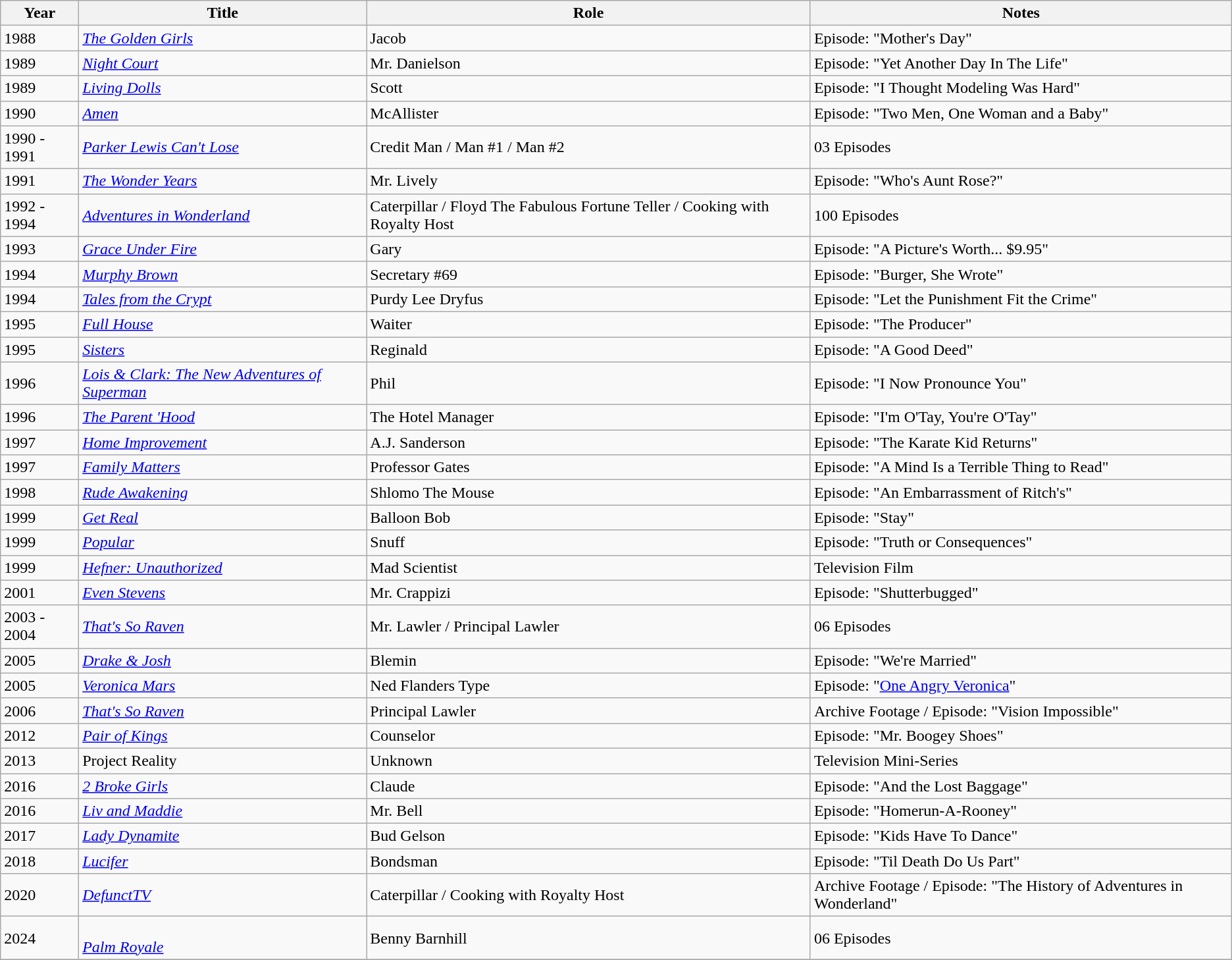<table class = "wikitable sortable">
<tr>
<th>Year</th>
<th>Title</th>
<th>Role</th>
<th>Notes</th>
</tr>
<tr>
<td>1988</td>
<td><em><a href='#'>The Golden Girls</a></em></td>
<td>Jacob</td>
<td>Episode: "Mother's Day"</td>
</tr>
<tr>
<td>1989</td>
<td><em><a href='#'>Night Court</a></em></td>
<td>Mr. Danielson</td>
<td>Episode: "Yet Another Day In The Life"</td>
</tr>
<tr>
<td>1989</td>
<td><em><a href='#'>Living Dolls</a></em></td>
<td>Scott</td>
<td>Episode: "I Thought Modeling Was Hard"</td>
</tr>
<tr>
<td>1990</td>
<td><em><a href='#'> Amen</a></em></td>
<td>McAllister</td>
<td>Episode: "Two Men, One Woman and a Baby"</td>
</tr>
<tr>
<td>1990 - 1991</td>
<td><em><a href='#'>Parker Lewis Can't Lose</a></em></td>
<td>Credit Man / Man #1 / Man #2</td>
<td>03 Episodes</td>
</tr>
<tr>
<td>1991</td>
<td><em><a href='#'>The Wonder Years</a></em></td>
<td>Mr. Lively</td>
<td>Episode: "Who's Aunt Rose?"</td>
</tr>
<tr>
<td>1992 - 1994</td>
<td><em><a href='#'>Adventures in Wonderland</a></em></td>
<td>Caterpillar / Floyd The Fabulous Fortune Teller / Cooking with Royalty Host</td>
<td>100 Episodes</td>
</tr>
<tr>
<td>1993</td>
<td><em><a href='#'>Grace Under Fire</a></em></td>
<td>Gary</td>
<td>Episode: "A Picture's Worth... $9.95"</td>
</tr>
<tr>
<td>1994</td>
<td><em><a href='#'>Murphy Brown</a></em></td>
<td>Secretary #69</td>
<td>Episode: "Burger, She Wrote"</td>
</tr>
<tr>
<td>1994</td>
<td><em><a href='#'> Tales from the Crypt</a></em></td>
<td>Purdy Lee Dryfus</td>
<td>Episode: "Let the Punishment Fit the Crime"</td>
</tr>
<tr>
<td>1995</td>
<td><em><a href='#'>Full House</a></em></td>
<td>Waiter</td>
<td>Episode: "The Producer"</td>
</tr>
<tr>
<td>1995</td>
<td><em><a href='#'> Sisters</a></em></td>
<td>Reginald</td>
<td>Episode: "A Good Deed"</td>
</tr>
<tr>
<td>1996</td>
<td><em><a href='#'>Lois & Clark: The New Adventures of Superman</a></em></td>
<td>Phil</td>
<td>Episode: "I Now Pronounce You"</td>
</tr>
<tr>
<td>1996</td>
<td><em><a href='#'>The Parent 'Hood</a></em></td>
<td>The Hotel Manager</td>
<td>Episode: "I'm O'Tay, You're O'Tay"</td>
</tr>
<tr>
<td>1997</td>
<td><em><a href='#'> Home Improvement</a></em></td>
<td>A.J. Sanderson</td>
<td>Episode: "The Karate Kid Returns"</td>
</tr>
<tr>
<td>1997</td>
<td><em><a href='#'>Family Matters</a></em></td>
<td>Professor Gates</td>
<td>Episode: "A Mind Is a Terrible Thing to Read"</td>
</tr>
<tr>
<td>1998</td>
<td><em><a href='#'> Rude Awakening</a></em></td>
<td>Shlomo The Mouse</td>
<td>Episode: "An Embarrassment of Ritch's"</td>
</tr>
<tr>
<td>1999</td>
<td><em><a href='#'> Get Real</a></em></td>
<td>Balloon Bob</td>
<td>Episode: "Stay"</td>
</tr>
<tr>
<td>1999</td>
<td><em><a href='#'> Popular</a></em></td>
<td>Snuff</td>
<td>Episode: "Truth or Consequences"</td>
</tr>
<tr>
<td>1999</td>
<td><em><a href='#'>Hefner: Unauthorized</a></em></td>
<td>Mad Scientist</td>
<td>Television Film</td>
</tr>
<tr>
<td>2001</td>
<td><em><a href='#'>Even Stevens</a></em></td>
<td>Mr. Crappizi</td>
<td>Episode: "Shutterbugged"</td>
</tr>
<tr>
<td>2003 - 2004</td>
<td><em><a href='#'>That's So Raven</a></em></td>
<td>Mr. Lawler / Principal Lawler</td>
<td>06 Episodes</td>
</tr>
<tr>
<td>2005</td>
<td><em><a href='#'>Drake & Josh</a></em></td>
<td>Blemin</td>
<td>Episode: "We're Married"</td>
</tr>
<tr>
<td>2005</td>
<td><em><a href='#'>Veronica Mars</a></em></td>
<td>Ned Flanders Type</td>
<td>Episode: "<a href='#'>One Angry Veronica</a>"</td>
</tr>
<tr>
<td>2006</td>
<td><em><a href='#'>That's So Raven</a></em></td>
<td>Principal Lawler</td>
<td>Archive Footage / Episode: "Vision Impossible"</td>
</tr>
<tr>
<td>2012</td>
<td><em><a href='#'>Pair of Kings</a></em></td>
<td>Counselor</td>
<td>Episode: "Mr. Boogey Shoes"</td>
</tr>
<tr>
<td>2013</td>
<td>Project Reality</td>
<td>Unknown</td>
<td>Television Mini-Series</td>
</tr>
<tr>
<td>2016</td>
<td><em><a href='#'>2 Broke Girls</a></em></td>
<td>Claude</td>
<td>Episode: "And the Lost Baggage"</td>
</tr>
<tr>
<td>2016</td>
<td><em><a href='#'>Liv and Maddie</a></em></td>
<td>Mr. Bell</td>
<td>Episode: "Homerun-A-Rooney"</td>
</tr>
<tr>
<td>2017</td>
<td><em><a href='#'>Lady Dynamite</a></em></td>
<td>Bud Gelson</td>
<td>Episode: "Kids Have To Dance"</td>
</tr>
<tr>
<td>2018</td>
<td><em><a href='#'> Lucifer</a></em></td>
<td>Bondsman</td>
<td>Episode: "Til Death Do Us Part"</td>
</tr>
<tr>
<td>2020</td>
<td><em><a href='#'>DefunctTV</a></em></td>
<td>Caterpillar / Cooking with Royalty Host</td>
<td>Archive Footage / Episode: "The History of Adventures in Wonderland"</td>
</tr>
<tr>
<td>2024</td>
<td><br><em><a href='#'> Palm Royale</a></em></td>
<td>Benny Barnhill</td>
<td>06 Episodes</td>
</tr>
<tr>
</tr>
</table>
